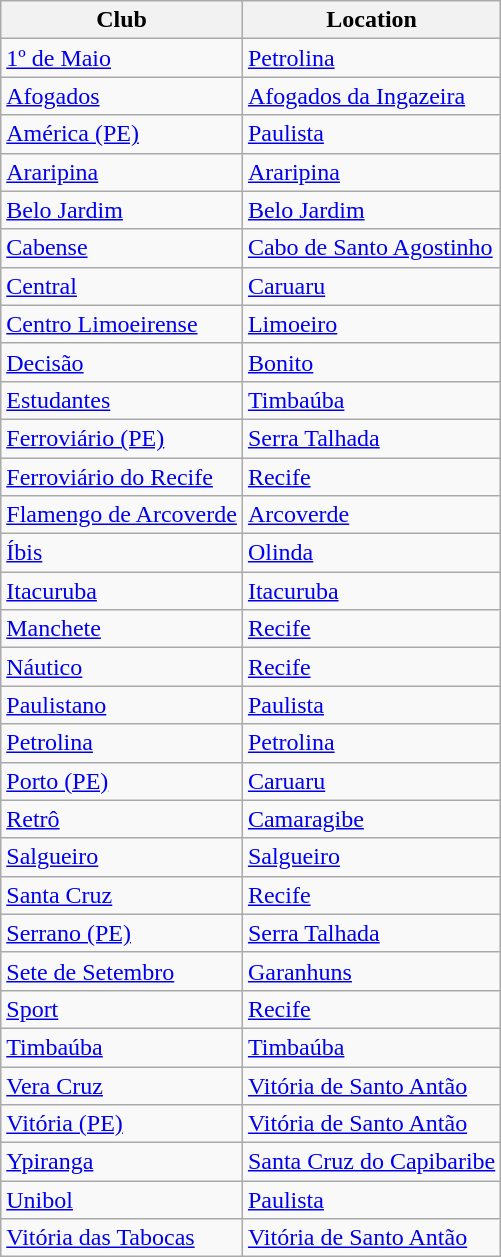<table class="wikitable sortable">
<tr>
<th>Club</th>
<th>Location</th>
</tr>
<tr>
<td><a href='#'>1º de Maio</a></td>
<td><a href='#'>Petrolina</a></td>
</tr>
<tr>
<td><a href='#'>Afogados</a></td>
<td><a href='#'>Afogados da Ingazeira</a></td>
</tr>
<tr>
<td><a href='#'>América (PE)</a></td>
<td><a href='#'>Paulista</a></td>
</tr>
<tr>
<td><a href='#'>Araripina</a></td>
<td><a href='#'>Araripina</a></td>
</tr>
<tr>
<td><a href='#'>Belo Jardim</a></td>
<td><a href='#'>Belo Jardim</a></td>
</tr>
<tr>
<td><a href='#'>Cabense</a></td>
<td><a href='#'>Cabo de Santo Agostinho</a></td>
</tr>
<tr>
<td><a href='#'>Central</a></td>
<td><a href='#'>Caruaru</a></td>
</tr>
<tr>
<td><a href='#'>Centro Limoeirense</a></td>
<td><a href='#'>Limoeiro</a></td>
</tr>
<tr>
<td><a href='#'>Decisão</a></td>
<td><a href='#'>Bonito</a></td>
</tr>
<tr>
<td><a href='#'>Estudantes</a></td>
<td><a href='#'>Timbaúba</a></td>
</tr>
<tr>
<td><a href='#'>Ferroviário (PE)</a></td>
<td><a href='#'>Serra Talhada</a></td>
</tr>
<tr>
<td><a href='#'>Ferroviário do Recife</a></td>
<td><a href='#'>Recife</a></td>
</tr>
<tr>
<td><a href='#'>Flamengo de Arcoverde</a></td>
<td><a href='#'>Arcoverde</a></td>
</tr>
<tr>
<td><a href='#'>Íbis</a></td>
<td><a href='#'>Olinda</a></td>
</tr>
<tr>
<td><a href='#'>Itacuruba</a></td>
<td><a href='#'>Itacuruba</a></td>
</tr>
<tr>
<td><a href='#'>Manchete</a></td>
<td><a href='#'>Recife</a></td>
</tr>
<tr>
<td><a href='#'>Náutico</a></td>
<td><a href='#'>Recife</a></td>
</tr>
<tr>
<td><a href='#'>Paulistano</a></td>
<td><a href='#'>Paulista</a></td>
</tr>
<tr>
<td><a href='#'>Petrolina</a></td>
<td><a href='#'>Petrolina</a></td>
</tr>
<tr>
<td><a href='#'>Porto (PE)</a></td>
<td><a href='#'>Caruaru</a></td>
</tr>
<tr>
<td><a href='#'>Retrô</a></td>
<td><a href='#'>Camaragibe</a></td>
</tr>
<tr>
<td><a href='#'>Salgueiro</a></td>
<td><a href='#'>Salgueiro</a></td>
</tr>
<tr>
<td><a href='#'>Santa Cruz</a></td>
<td><a href='#'>Recife</a></td>
</tr>
<tr>
<td><a href='#'>Serrano (PE)</a></td>
<td><a href='#'>Serra Talhada</a></td>
</tr>
<tr>
<td><a href='#'>Sete de Setembro</a></td>
<td><a href='#'>Garanhuns</a></td>
</tr>
<tr>
<td><a href='#'>Sport</a></td>
<td><a href='#'>Recife</a></td>
</tr>
<tr>
<td><a href='#'>Timbaúba</a></td>
<td><a href='#'>Timbaúba</a></td>
</tr>
<tr>
<td><a href='#'>Vera Cruz</a></td>
<td><a href='#'>Vitória de Santo Antão</a></td>
</tr>
<tr>
<td><a href='#'>Vitória (PE)</a></td>
<td><a href='#'>Vitória de Santo Antão</a></td>
</tr>
<tr>
<td><a href='#'>Ypiranga</a></td>
<td><a href='#'>Santa Cruz do Capibaribe</a></td>
</tr>
<tr>
<td><a href='#'>Unibol</a></td>
<td><a href='#'>Paulista</a></td>
</tr>
<tr>
<td><a href='#'>Vitória das Tabocas</a></td>
<td><a href='#'>Vitória de Santo Antão</a></td>
</tr>
</table>
